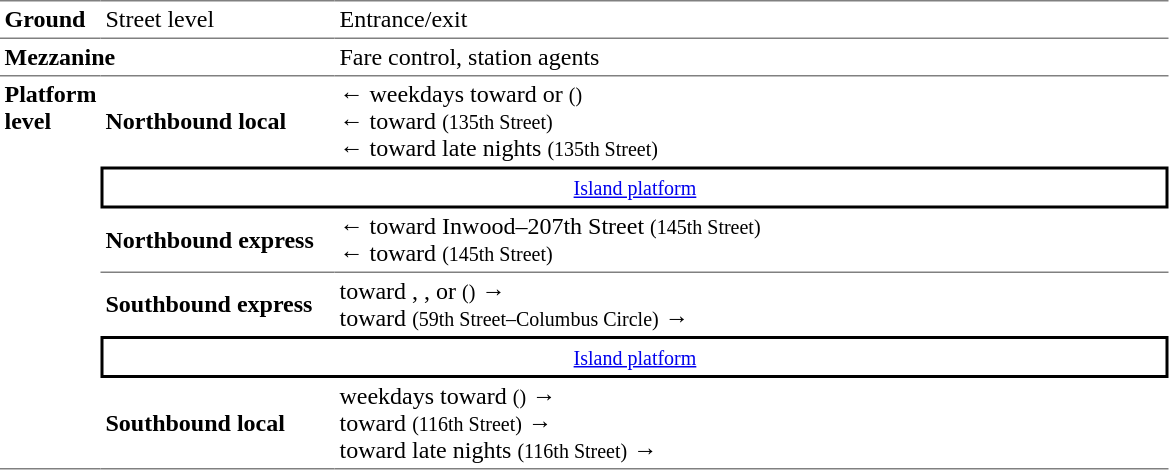<table table border=0 cellspacing=0 cellpadding=3>
<tr>
<td style="border-bottom:solid 1px gray;border-top:solid 1px gray;" width=50><strong>Ground</strong></td>
<td style="border-top:solid 1px gray;border-bottom:solid 1px gray;" width=150>Street level</td>
<td style="border-top:solid 1px gray;border-bottom:solid 1px gray;" width=550>Entrance/exit</td>
</tr>
<tr>
<td colspan=2><strong>Mezzanine</strong></td>
<td>Fare control, station agents<br></td>
</tr>
<tr>
<td style="border-top:solid 1px gray;border-bottom:solid 1px gray;" rowspan=8 valign=top><strong>Platform level</strong></td>
<td style="border-top:solid 1px gray;"><strong>Northbound local</strong></td>
<td style="border-top:solid 1px gray;">←  weekdays toward  or  <small>()</small><br>←  toward  <small>(135th Street)</small><br>←  toward  late nights <small>(135th Street)</small></td>
</tr>
<tr>
<td style="border-top:solid 2px black;border-right:solid 2px black;border-left:solid 2px black;border-bottom:solid 2px black;text-align:center;" colspan=2><small><a href='#'>Island platform</a> </small></td>
</tr>
<tr>
<td style="border-bottom:solid 1px gray;"><strong>Northbound express</strong></td>
<td style="border-bottom:solid 1px gray;">←  toward Inwood–207th Street <small>(145th Street)</small><br>←  toward  <small>(145th Street)</small></td>
</tr>
<tr>
<td><strong>Southbound express</strong></td>
<td>  toward , , or  <small>()</small> →<br>  toward  <small>(59th Street–Columbus Circle)</small> →</td>
</tr>
<tr>
<td style="border-top:solid 2px black;border-right:solid 2px black;border-left:solid 2px black;border-bottom:solid 2px black;text-align:center;" colspan=2><small><a href='#'>Island platform</a> </small></td>
</tr>
<tr>
<td style="border-bottom:solid 1px gray;"><strong>Southbound local</strong></td>
<td style="border-bottom:solid 1px gray;">  weekdays toward  <small>()</small> →<br>  toward  <small>(116th Street)</small> →<br>  toward  late nights <small>(116th Street)</small> →</td>
</tr>
</table>
